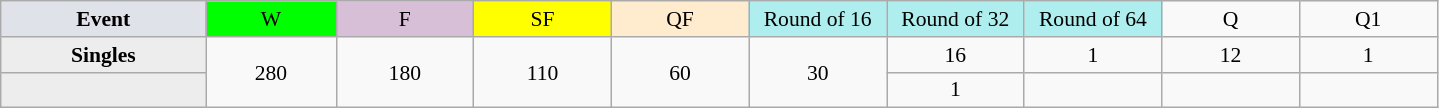<table class=wikitable style=font-size:90%;text-align:center>
<tr>
<td style="width:130px; background:#dfe2e9;"><strong>Event</strong></td>
<td style="width:80px; background:lime;">W</td>
<td style="width:85px; background:thistle;">F</td>
<td style="width:85px; background:#ff0;">SF</td>
<td style="width:85px; background:#ffebcd;">QF</td>
<td style="width:85px; background:#afeeee;">Round of 16</td>
<td style="width:85px; background:#afeeee;">Round of 32</td>
<td style="width:85px; background:#afeeee;">Round of 64</td>
<td style="width:85px;">Q</td>
<td style="width:85px;">Q1</td>
</tr>
<tr>
<th style="background:#ededed;">Singles</th>
<td rowspan=2>280</td>
<td rowspan=2>180</td>
<td rowspan=2>110</td>
<td rowspan=2>60</td>
<td rowspan=2>30</td>
<td>16</td>
<td>1</td>
<td>12</td>
<td>1</td>
</tr>
<tr>
<th style="background:#ededed;"></th>
<td>1</td>
<td></td>
<td></td>
<td></td>
</tr>
</table>
